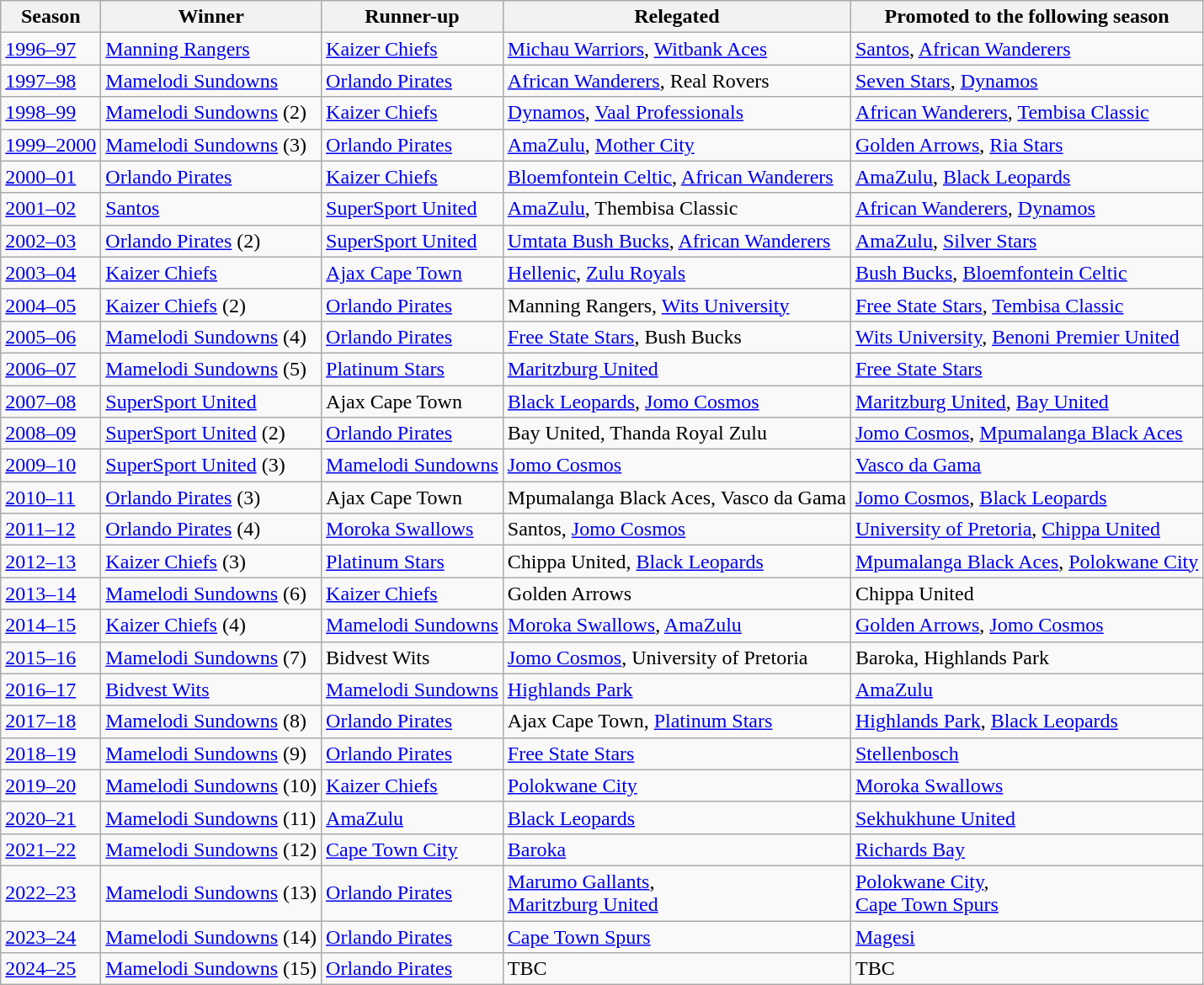<table class="wikitable sortable" style="text-align:left;">
<tr>
<th>Season</th>
<th>Winner</th>
<th>Runner-up</th>
<th>Relegated</th>
<th>Promoted to the following season</th>
</tr>
<tr>
<td><a href='#'>1996–97</a></td>
<td><a href='#'>Manning Rangers</a></td>
<td><a href='#'>Kaizer Chiefs</a></td>
<td><a href='#'>Michau Warriors</a>, <a href='#'>Witbank Aces</a></td>
<td><a href='#'>Santos</a>, <a href='#'>African Wanderers</a></td>
</tr>
<tr>
<td><a href='#'>1997–98</a></td>
<td><a href='#'>Mamelodi Sundowns</a></td>
<td><a href='#'>Orlando Pirates</a></td>
<td><a href='#'>African Wanderers</a>, Real Rovers</td>
<td><a href='#'>Seven Stars</a>, <a href='#'>Dynamos</a></td>
</tr>
<tr>
<td><a href='#'>1998–99</a></td>
<td><a href='#'>Mamelodi Sundowns</a> (2)</td>
<td><a href='#'>Kaizer Chiefs</a></td>
<td><a href='#'>Dynamos</a>, <a href='#'>Vaal Professionals</a></td>
<td><a href='#'>African Wanderers</a>, <a href='#'>Tembisa Classic</a></td>
</tr>
<tr>
<td><a href='#'>1999–2000</a></td>
<td><a href='#'>Mamelodi Sundowns</a> (3)</td>
<td><a href='#'>Orlando Pirates</a></td>
<td><a href='#'>AmaZulu</a>, <a href='#'>Mother City</a></td>
<td><a href='#'>Golden Arrows</a>, <a href='#'>Ria Stars</a></td>
</tr>
<tr>
<td><a href='#'>2000–01</a></td>
<td><a href='#'>Orlando Pirates</a></td>
<td><a href='#'>Kaizer Chiefs</a></td>
<td><a href='#'>Bloemfontein Celtic</a>, <a href='#'>African Wanderers</a></td>
<td><a href='#'>AmaZulu</a>, <a href='#'>Black Leopards</a></td>
</tr>
<tr>
<td><a href='#'>2001–02</a></td>
<td><a href='#'>Santos</a></td>
<td><a href='#'>SuperSport United</a></td>
<td><a href='#'>AmaZulu</a>, Thembisa Classic</td>
<td><a href='#'>African Wanderers</a>, <a href='#'>Dynamos</a></td>
</tr>
<tr>
<td><a href='#'>2002–03</a></td>
<td><a href='#'>Orlando Pirates</a> (2)</td>
<td><a href='#'>SuperSport United</a></td>
<td><a href='#'>Umtata Bush Bucks</a>, <a href='#'>African Wanderers</a></td>
<td><a href='#'>AmaZulu</a>, <a href='#'>Silver Stars</a></td>
</tr>
<tr>
<td><a href='#'>2003–04</a></td>
<td><a href='#'>Kaizer Chiefs</a></td>
<td><a href='#'>Ajax Cape Town</a></td>
<td><a href='#'>Hellenic</a>, <a href='#'>Zulu Royals</a></td>
<td><a href='#'>Bush Bucks</a>, <a href='#'>Bloemfontein Celtic</a></td>
</tr>
<tr>
<td><a href='#'>2004–05</a></td>
<td><a href='#'>Kaizer Chiefs</a> (2)</td>
<td><a href='#'>Orlando Pirates</a></td>
<td style="text-align:left;">Manning Rangers, <a href='#'>Wits University</a></td>
<td><a href='#'>Free State Stars</a>, <a href='#'>Tembisa Classic</a></td>
</tr>
<tr>
<td><a href='#'>2005–06</a></td>
<td><a href='#'>Mamelodi Sundowns</a> (4)</td>
<td><a href='#'>Orlando Pirates</a></td>
<td style="text-align:left;"><a href='#'>Free State Stars</a>, Bush Bucks</td>
<td><a href='#'>Wits University</a>, <a href='#'>Benoni Premier United</a></td>
</tr>
<tr>
<td><a href='#'>2006–07</a></td>
<td><a href='#'>Mamelodi Sundowns</a> (5)</td>
<td><a href='#'>Platinum Stars</a></td>
<td style="text-align:left;"><a href='#'>Maritzburg United</a></td>
<td><a href='#'>Free State Stars</a></td>
</tr>
<tr>
<td><a href='#'>2007–08</a></td>
<td><a href='#'>SuperSport United</a></td>
<td>Ajax Cape Town</td>
<td style="text-align:left;"><a href='#'>Black Leopards</a>, <a href='#'>Jomo Cosmos</a></td>
<td><a href='#'>Maritzburg United</a>, <a href='#'>Bay United</a></td>
</tr>
<tr>
<td><a href='#'>2008–09</a></td>
<td><a href='#'>SuperSport United</a> (2)</td>
<td><a href='#'>Orlando Pirates</a></td>
<td style="text-align:left;">Bay United, Thanda Royal Zulu</td>
<td><a href='#'>Jomo Cosmos</a>, <a href='#'>Mpumalanga Black Aces</a></td>
</tr>
<tr>
<td><a href='#'>2009–10</a></td>
<td><a href='#'>SuperSport United</a> (3)</td>
<td><a href='#'>Mamelodi Sundowns</a></td>
<td style="text-align:left;"><a href='#'>Jomo Cosmos</a></td>
<td><a href='#'>Vasco da Gama</a></td>
</tr>
<tr>
<td><a href='#'>2010–11</a></td>
<td><a href='#'>Orlando Pirates</a> (3)</td>
<td>Ajax Cape Town</td>
<td style="text-align:left;">Mpumalanga Black Aces, Vasco da Gama</td>
<td><a href='#'>Jomo Cosmos</a>, <a href='#'>Black Leopards</a></td>
</tr>
<tr>
<td><a href='#'>2011–12</a></td>
<td><a href='#'>Orlando Pirates</a> (4)</td>
<td><a href='#'>Moroka Swallows</a></td>
<td style="text-align:left;">Santos, <a href='#'>Jomo Cosmos</a></td>
<td><a href='#'>University of Pretoria</a>, <a href='#'>Chippa United</a></td>
</tr>
<tr>
<td><a href='#'>2012–13</a></td>
<td><a href='#'>Kaizer Chiefs</a> (3)</td>
<td><a href='#'>Platinum Stars</a></td>
<td style="text-align:left;">Chippa United, <a href='#'>Black Leopards</a></td>
<td><a href='#'>Mpumalanga Black Aces</a>, <a href='#'>Polokwane City</a></td>
</tr>
<tr>
<td><a href='#'>2013–14</a></td>
<td><a href='#'>Mamelodi Sundowns</a> (6)</td>
<td><a href='#'>Kaizer Chiefs</a></td>
<td style="text-align:left;">Golden Arrows</td>
<td>Chippa United</td>
</tr>
<tr>
<td><a href='#'>2014–15</a></td>
<td><a href='#'>Kaizer Chiefs</a> (4)</td>
<td><a href='#'>Mamelodi Sundowns</a></td>
<td style="text-align:left;"><a href='#'>Moroka Swallows</a>, <a href='#'>AmaZulu</a></td>
<td><a href='#'>Golden Arrows</a>, <a href='#'>Jomo Cosmos</a></td>
</tr>
<tr>
<td><a href='#'>2015–16</a></td>
<td><a href='#'>Mamelodi Sundowns</a> (7)</td>
<td>Bidvest Wits</td>
<td style="text-align:left;"><a href='#'>Jomo Cosmos</a>, University of Pretoria</td>
<td>Baroka, Highlands Park</td>
</tr>
<tr>
<td><a href='#'>2016–17</a></td>
<td><a href='#'>Bidvest Wits</a></td>
<td><a href='#'>Mamelodi Sundowns</a></td>
<td style="text-align:left;"><a href='#'>Highlands Park</a></td>
<td><a href='#'>AmaZulu</a></td>
</tr>
<tr>
<td><a href='#'>2017–18</a></td>
<td><a href='#'>Mamelodi Sundowns</a> (8)</td>
<td><a href='#'>Orlando Pirates</a></td>
<td style="text-align:left;">Ajax Cape Town, <a href='#'>Platinum Stars</a></td>
<td><a href='#'>Highlands Park</a>, <a href='#'>Black Leopards</a></td>
</tr>
<tr>
<td><a href='#'>2018–19</a></td>
<td><a href='#'>Mamelodi Sundowns</a> (9)</td>
<td><a href='#'>Orlando Pirates</a></td>
<td style="text-align:left;"><a href='#'>Free State Stars</a></td>
<td><a href='#'>Stellenbosch</a></td>
</tr>
<tr>
<td><a href='#'>2019–20</a></td>
<td><a href='#'>Mamelodi Sundowns</a> (10)</td>
<td><a href='#'>Kaizer Chiefs</a></td>
<td><a href='#'>Polokwane City</a></td>
<td><a href='#'>Moroka Swallows</a></td>
</tr>
<tr>
<td><a href='#'>2020–21</a></td>
<td><a href='#'>Mamelodi Sundowns</a> (11)</td>
<td><a href='#'>AmaZulu</a></td>
<td><a href='#'>Black Leopards</a></td>
<td><a href='#'>Sekhukhune United</a></td>
</tr>
<tr>
<td><a href='#'>2021–22</a></td>
<td><a href='#'>Mamelodi Sundowns</a> (12)</td>
<td><a href='#'>Cape Town City</a></td>
<td><a href='#'>Baroka</a></td>
<td><a href='#'>Richards Bay</a></td>
</tr>
<tr>
<td><a href='#'>2022–23</a></td>
<td><a href='#'>Mamelodi Sundowns</a> (13)</td>
<td><a href='#'>Orlando Pirates</a></td>
<td><a href='#'>Marumo Gallants</a>,<br><a href='#'>Maritzburg United</a></td>
<td><a href='#'>Polokwane City</a>,<br><a href='#'>Cape Town Spurs</a></td>
</tr>
<tr>
<td><a href='#'>2023–24</a></td>
<td><a href='#'>Mamelodi Sundowns</a> (14)</td>
<td><a href='#'>Orlando Pirates</a></td>
<td><a href='#'>Cape Town Spurs</a></td>
<td><a href='#'>Magesi</a></td>
</tr>
<tr>
<td><a href='#'>2024–25</a></td>
<td><a href='#'>Mamelodi Sundowns</a> (15)</td>
<td><a href='#'>Orlando Pirates</a></td>
<td>TBC</td>
<td>TBC</td>
</tr>
</table>
